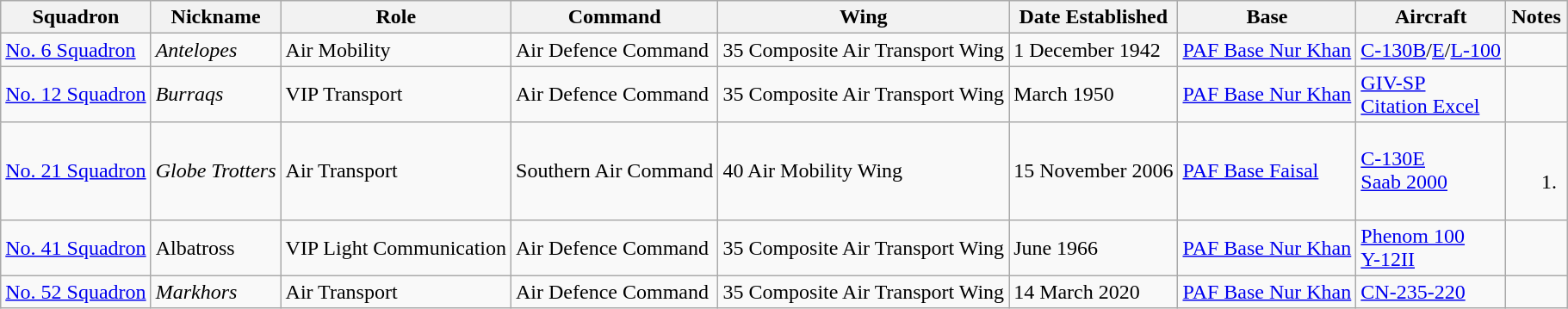<table class="wikitable sortable">
<tr>
<th>Squadron</th>
<th>Nickname</th>
<th>Role</th>
<th>Command</th>
<th>Wing</th>
<th>Date Established</th>
<th>Base</th>
<th>Aircraft</th>
<th>Notes</th>
</tr>
<tr>
<td><a href='#'>No. 6 Squadron</a></td>
<td><em>Antelopes</em></td>
<td>Air Mobility</td>
<td>Air Defence Command</td>
<td>35 Composite Air Transport Wing</td>
<td>1 December 1942</td>
<td><a href='#'>PAF Base Nur Khan</a></td>
<td><a href='#'>C-130B</a>/<a href='#'>E</a>/<a href='#'>L-100</a></td>
<td></td>
</tr>
<tr>
<td><a href='#'>No. 12 Squadron</a></td>
<td><em>Burraqs </em></td>
<td>VIP Transport</td>
<td>Air Defence Command</td>
<td>35 Composite Air Transport Wing</td>
<td>March 1950</td>
<td><a href='#'>PAF Base Nur Khan</a></td>
<td><a href='#'>GIV-SP</a><br><a href='#'>Citation Excel</a></td>
<td></td>
</tr>
<tr>
<td><a href='#'>No. 21 Squadron</a></td>
<td><em>Globe Trotters</em></td>
<td>Air Transport</td>
<td>Southern Air Command</td>
<td>40 Air Mobility Wing</td>
<td>15 November 2006</td>
<td><a href='#'>PAF Base Faisal</a></td>
<td><a href='#'>C-130E</a><br><a href='#'>Saab 2000</a></td>
<td><br><ol><li></li></ol></td>
</tr>
<tr>
<td><a href='#'>No. 41 Squadron</a></td>
<td>Albatross</td>
<td>VIP Light Communication</td>
<td>Air Defence Command</td>
<td>35 Composite Air Transport Wing</td>
<td>June 1966</td>
<td><a href='#'>PAF Base Nur Khan</a></td>
<td><a href='#'>Phenom 100</a><br><a href='#'>Y-12II</a></td>
<td></td>
</tr>
<tr>
<td><a href='#'>No. 52 Squadron</a></td>
<td><em>Markhors</em></td>
<td>Air Transport</td>
<td>Air Defence Command</td>
<td>35 Composite Air Transport Wing</td>
<td>14 March 2020</td>
<td><a href='#'>PAF Base Nur Khan</a></td>
<td><a href='#'>CN-235-220</a></td>
<td></td>
</tr>
</table>
